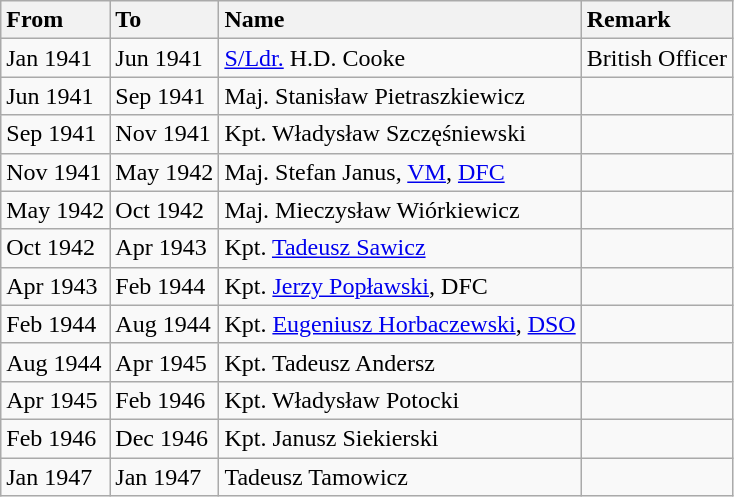<table class="wikitable">
<tr>
<th style="text-align: left;">From</th>
<th style="text-align: left;">To</th>
<th style="text-align: left;">Name</th>
<th style="text-align: left;">Remark</th>
</tr>
<tr>
<td>Jan 1941</td>
<td>Jun 1941</td>
<td><a href='#'>S/Ldr.</a> H.D. Cooke</td>
<td>British Officer</td>
</tr>
<tr>
<td>Jun 1941</td>
<td>Sep 1941</td>
<td>Maj. Stanisław Pietraszkiewicz</td>
<td></td>
</tr>
<tr>
<td>Sep 1941</td>
<td>Nov 1941</td>
<td>Kpt. Władysław Szczęśniewski</td>
<td></td>
</tr>
<tr>
<td>Nov 1941</td>
<td>May 1942</td>
<td>Maj. Stefan Janus, <a href='#'>VM</a>, <a href='#'>DFC</a></td>
<td></td>
</tr>
<tr>
<td>May 1942</td>
<td>Oct 1942</td>
<td>Maj. Mieczysław Wiórkiewicz</td>
<td></td>
</tr>
<tr>
<td>Oct 1942</td>
<td>Apr 1943</td>
<td>Kpt. <a href='#'>Tadeusz Sawicz</a></td>
<td></td>
</tr>
<tr>
<td>Apr 1943</td>
<td>Feb 1944</td>
<td>Kpt. <a href='#'>Jerzy Popławski</a>, DFC</td>
<td></td>
</tr>
<tr>
<td>Feb 1944</td>
<td>Aug 1944</td>
<td>Kpt. <a href='#'>Eugeniusz Horbaczewski</a>, <a href='#'>DSO</a></td>
<td></td>
</tr>
<tr>
<td>Aug 1944</td>
<td>Apr 1945</td>
<td>Kpt. Tadeusz Andersz</td>
<td></td>
</tr>
<tr>
<td>Apr 1945</td>
<td>Feb 1946</td>
<td>Kpt. Władysław Potocki</td>
<td></td>
</tr>
<tr>
<td>Feb 1946</td>
<td>Dec 1946</td>
<td>Kpt. Janusz Siekierski</td>
<td></td>
</tr>
<tr>
<td>Jan 1947</td>
<td>Jan 1947</td>
<td>Tadeusz Tamowicz</td>
</tr>
</table>
